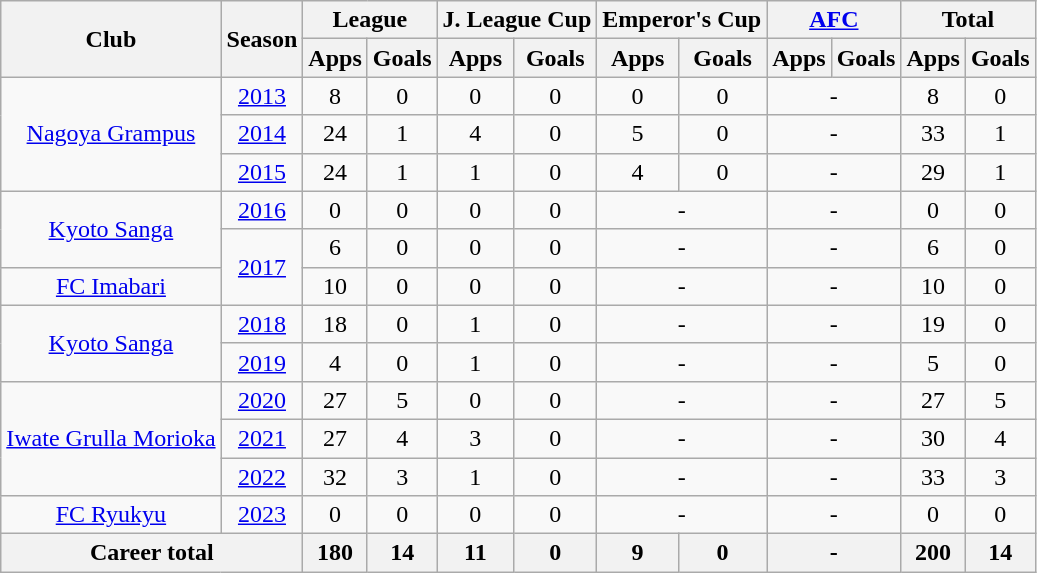<table class="wikitable" style="text-align: center;">
<tr>
<th rowspan="2">Club</th>
<th rowspan="2">Season</th>
<th colspan="2">League</th>
<th colspan="2">J. League Cup</th>
<th colspan="2">Emperor's Cup</th>
<th colspan="2"><a href='#'>AFC</a></th>
<th colspan="2">Total</th>
</tr>
<tr>
<th>Apps</th>
<th>Goals</th>
<th>Apps</th>
<th>Goals</th>
<th>Apps</th>
<th>Goals</th>
<th>Apps</th>
<th>Goals</th>
<th>Apps</th>
<th>Goals</th>
</tr>
<tr>
<td rowspan="3"><a href='#'>Nagoya Grampus</a></td>
<td><a href='#'>2013</a></td>
<td>8</td>
<td>0</td>
<td>0</td>
<td>0</td>
<td>0</td>
<td>0</td>
<td colspan="2">-</td>
<td>8</td>
<td>0</td>
</tr>
<tr>
<td><a href='#'>2014</a></td>
<td>24</td>
<td>1</td>
<td>4</td>
<td>0</td>
<td>5</td>
<td>0</td>
<td colspan="2">-</td>
<td>33</td>
<td>1</td>
</tr>
<tr>
<td><a href='#'>2015</a></td>
<td>24</td>
<td>1</td>
<td>1</td>
<td>0</td>
<td>4</td>
<td>0</td>
<td colspan="2">-</td>
<td>29</td>
<td>1</td>
</tr>
<tr>
<td rowspan="2"><a href='#'>Kyoto Sanga</a></td>
<td><a href='#'>2016</a></td>
<td>0</td>
<td>0</td>
<td>0</td>
<td>0</td>
<td colspan="2">-</td>
<td colspan="2">-</td>
<td>0</td>
<td>0</td>
</tr>
<tr>
<td rowspan="2"><a href='#'>2017</a></td>
<td>6</td>
<td>0</td>
<td>0</td>
<td>0</td>
<td colspan="2">-</td>
<td colspan="2">-</td>
<td>6</td>
<td>0</td>
</tr>
<tr>
<td><a href='#'>FC Imabari</a></td>
<td>10</td>
<td>0</td>
<td>0</td>
<td>0</td>
<td colspan="2">-</td>
<td colspan="2">-</td>
<td>10</td>
<td>0</td>
</tr>
<tr>
<td rowspan="2"><a href='#'>Kyoto Sanga</a></td>
<td><a href='#'>2018</a></td>
<td>18</td>
<td>0</td>
<td>1</td>
<td>0</td>
<td colspan="2">-</td>
<td colspan="2">-</td>
<td>19</td>
<td>0</td>
</tr>
<tr>
<td><a href='#'>2019</a></td>
<td>4</td>
<td>0</td>
<td>1</td>
<td>0</td>
<td colspan="2">-</td>
<td colspan="2">-</td>
<td>5</td>
<td>0</td>
</tr>
<tr>
<td rowspan="3"><a href='#'>Iwate Grulla Morioka</a></td>
<td><a href='#'>2020</a></td>
<td>27</td>
<td>5</td>
<td>0</td>
<td>0</td>
<td colspan="2">-</td>
<td colspan="2">-</td>
<td>27</td>
<td>5</td>
</tr>
<tr>
<td><a href='#'>2021</a></td>
<td>27</td>
<td>4</td>
<td>3</td>
<td>0</td>
<td colspan="2">-</td>
<td colspan="2">-</td>
<td>30</td>
<td>4</td>
</tr>
<tr>
<td><a href='#'>2022</a></td>
<td>32</td>
<td>3</td>
<td>1</td>
<td>0</td>
<td colspan="2">-</td>
<td colspan="2">-</td>
<td>33</td>
<td>3</td>
</tr>
<tr>
<td><a href='#'>FC Ryukyu</a></td>
<td><a href='#'>2023</a></td>
<td>0</td>
<td>0</td>
<td>0</td>
<td>0</td>
<td colspan="2">-</td>
<td colspan="2">-</td>
<td>0</td>
<td>0</td>
</tr>
<tr>
<th colspan="2">Career total</th>
<th>180</th>
<th>14</th>
<th>11</th>
<th>0</th>
<th>9</th>
<th>0</th>
<th colspan="2">-</th>
<th>200</th>
<th>14</th>
</tr>
</table>
